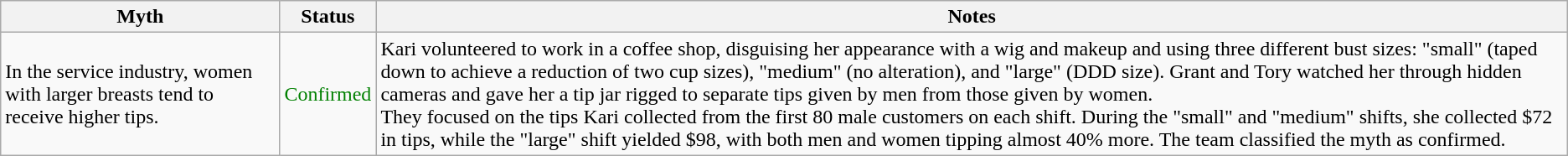<table class="wikitable plainrowheaders">
<tr>
<th scope"col">Myth</th>
<th scope"col">Status</th>
<th scope"col">Notes</th>
</tr>
<tr>
<td scope"row">In the service industry, women with larger breasts tend to receive higher tips.</td>
<td style="color:green">Confirmed</td>
<td>Kari volunteered to work in a coffee shop, disguising her appearance with a wig and makeup and using three different bust sizes: "small" (taped down to achieve a reduction of two cup sizes), "medium" (no alteration), and "large" (DDD size). Grant and Tory watched her through hidden cameras and gave her a tip jar rigged to separate tips given by men from those given by women.<br>They focused on the tips Kari collected from the first 80 male customers on each shift. During the "small" and "medium" shifts, she collected $72 in tips, while the "large" shift yielded $98, with both men and women tipping almost 40% more. The team classified the myth as confirmed.</td>
</tr>
</table>
